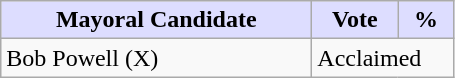<table class="wikitable">
<tr>
<th style="background:#ddf; width:200px;">Mayoral Candidate</th>
<th style="background:#ddf; width:50px;">Vote</th>
<th style="background:#ddf; width:30px;">%</th>
</tr>
<tr>
<td>Bob Powell (X)</td>
<td colspan="2">Acclaimed</td>
</tr>
</table>
